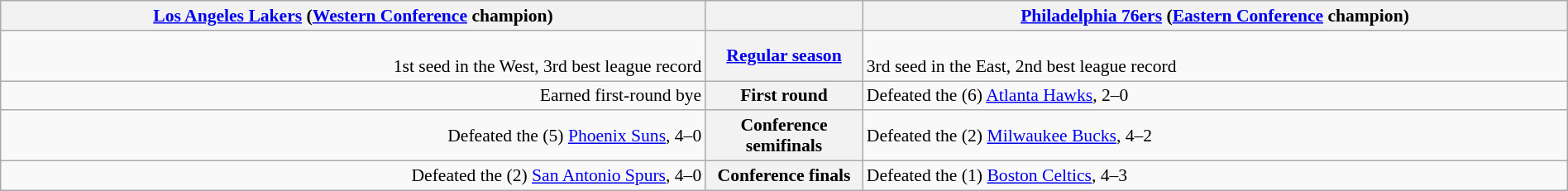<table style="width:100%; font-size:90%" class="wikitable">
<tr valign=top>
<th colspan="2" style="width:45%;"><a href='#'>Los Angeles Lakers</a> (<a href='#'>Western Conference</a> champion)</th>
<th></th>
<th colspan="2" style="width:45%;"><a href='#'>Philadelphia 76ers</a> (<a href='#'>Eastern Conference</a> champion)</th>
</tr>
<tr>
<td align=right><br>1st seed in the West, 3rd best league record</td>
<th colspan=2><a href='#'>Regular season</a></th>
<td><br>3rd seed in the East, 2nd best league record</td>
</tr>
<tr>
<td align=right>Earned first-round bye</td>
<th colspan=2>First round</th>
<td>Defeated the (6) <a href='#'>Atlanta Hawks</a>, 2–0</td>
</tr>
<tr>
<td align=right>Defeated the (5) <a href='#'>Phoenix Suns</a>, 4–0</td>
<th colspan=2>Conference semifinals</th>
<td>Defeated the (2) <a href='#'>Milwaukee Bucks</a>, 4–2</td>
</tr>
<tr>
<td align=right>Defeated the (2) <a href='#'>San Antonio Spurs</a>, 4–0</td>
<th colspan=2>Conference finals</th>
<td>Defeated the (1) <a href='#'>Boston Celtics</a>, 4–3</td>
</tr>
</table>
